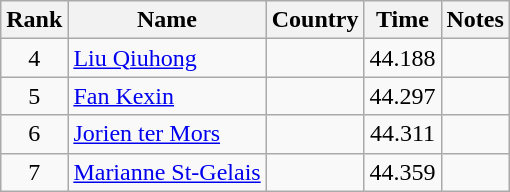<table class="wikitable sortable" style="text-align:center">
<tr>
<th>Rank</th>
<th>Name</th>
<th>Country</th>
<th>Time</th>
<th>Notes</th>
</tr>
<tr>
<td>4</td>
<td align=left><a href='#'>Liu Qiuhong</a></td>
<td align=left></td>
<td>44.188</td>
<td></td>
</tr>
<tr>
<td>5</td>
<td align=left><a href='#'>Fan Kexin</a></td>
<td align=left></td>
<td>44.297</td>
<td></td>
</tr>
<tr>
<td>6</td>
<td align=left><a href='#'>Jorien ter Mors</a></td>
<td align=left></td>
<td>44.311</td>
<td></td>
</tr>
<tr>
<td>7</td>
<td align=left><a href='#'>Marianne St-Gelais</a></td>
<td align=left></td>
<td>44.359</td>
<td></td>
</tr>
</table>
